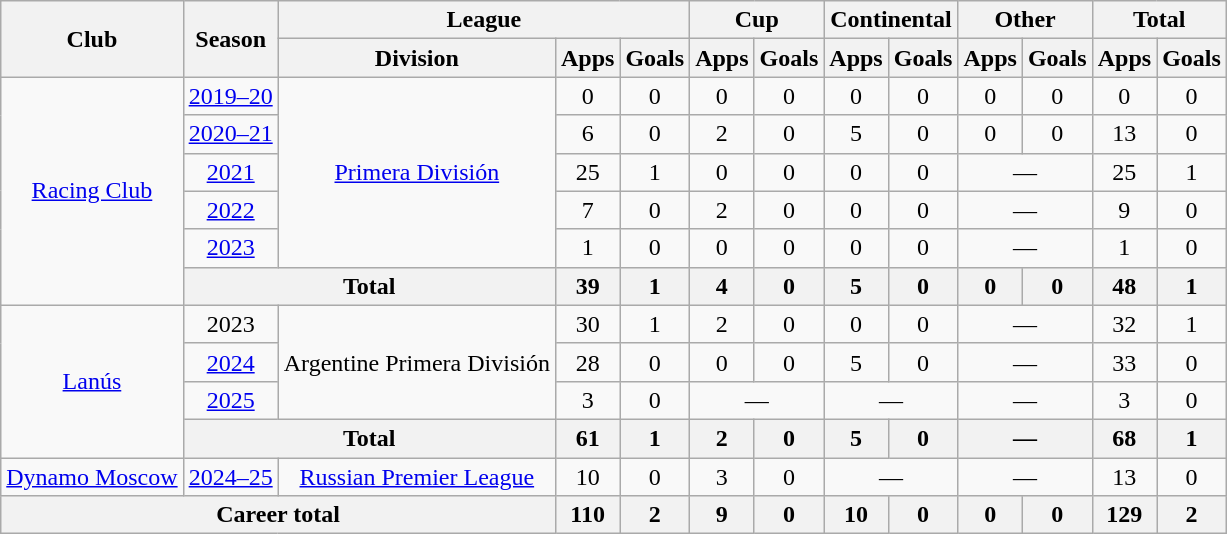<table class="wikitable" style="text-align:center">
<tr>
<th rowspan="2">Club</th>
<th rowspan="2">Season</th>
<th colspan="3">League</th>
<th colspan="2">Cup</th>
<th colspan="2">Continental</th>
<th colspan="2">Other</th>
<th colspan="2">Total</th>
</tr>
<tr>
<th>Division</th>
<th>Apps</th>
<th>Goals</th>
<th>Apps</th>
<th>Goals</th>
<th>Apps</th>
<th>Goals</th>
<th>Apps</th>
<th>Goals</th>
<th>Apps</th>
<th>Goals</th>
</tr>
<tr>
<td rowspan="6"><a href='#'>Racing Club</a></td>
<td><a href='#'>2019–20</a></td>
<td rowspan="5"><a href='#'>Primera División</a></td>
<td>0</td>
<td>0</td>
<td>0</td>
<td>0</td>
<td>0</td>
<td>0</td>
<td>0</td>
<td>0</td>
<td>0</td>
<td>0</td>
</tr>
<tr>
<td><a href='#'>2020–21</a></td>
<td>6</td>
<td>0</td>
<td>2</td>
<td>0</td>
<td>5</td>
<td>0</td>
<td>0</td>
<td>0</td>
<td>13</td>
<td>0</td>
</tr>
<tr>
<td><a href='#'>2021</a></td>
<td>25</td>
<td>1</td>
<td>0</td>
<td>0</td>
<td>0</td>
<td>0</td>
<td colspan="2">—</td>
<td>25</td>
<td>1</td>
</tr>
<tr>
<td><a href='#'>2022</a></td>
<td>7</td>
<td>0</td>
<td>2</td>
<td>0</td>
<td>0</td>
<td>0</td>
<td colspan="2">—</td>
<td>9</td>
<td>0</td>
</tr>
<tr>
<td><a href='#'>2023</a></td>
<td>1</td>
<td>0</td>
<td>0</td>
<td>0</td>
<td>0</td>
<td>0</td>
<td colspan="2">—</td>
<td>1</td>
<td>0</td>
</tr>
<tr>
<th colspan="2">Total</th>
<th>39</th>
<th>1</th>
<th>4</th>
<th>0</th>
<th>5</th>
<th>0</th>
<th>0</th>
<th>0</th>
<th>48</th>
<th>1</th>
</tr>
<tr>
<td rowspan="4"><a href='#'>Lanús</a></td>
<td>2023</td>
<td rowspan="3">Argentine Primera División</td>
<td>30</td>
<td>1</td>
<td>2</td>
<td>0</td>
<td>0</td>
<td>0</td>
<td colspan="2">—</td>
<td>32</td>
<td>1</td>
</tr>
<tr>
<td><a href='#'>2024</a></td>
<td>28</td>
<td>0</td>
<td>0</td>
<td>0</td>
<td>5</td>
<td>0</td>
<td colspan="2">—</td>
<td>33</td>
<td>0</td>
</tr>
<tr>
<td><a href='#'>2025</a></td>
<td>3</td>
<td>0</td>
<td colspan="2">—</td>
<td colspan="2">—</td>
<td colspan="2">—</td>
<td>3</td>
<td>0</td>
</tr>
<tr>
<th colspan="2">Total</th>
<th>61</th>
<th>1</th>
<th>2</th>
<th>0</th>
<th>5</th>
<th>0</th>
<th colspan="2">—</th>
<th>68</th>
<th>1</th>
</tr>
<tr>
<td><a href='#'>Dynamo Moscow</a></td>
<td><a href='#'>2024–25</a></td>
<td><a href='#'>Russian Premier League</a></td>
<td>10</td>
<td>0</td>
<td>3</td>
<td>0</td>
<td colspan="2">—</td>
<td colspan="2">—</td>
<td>13</td>
<td>0</td>
</tr>
<tr>
<th colspan="3">Career total</th>
<th>110</th>
<th>2</th>
<th>9</th>
<th>0</th>
<th>10</th>
<th>0</th>
<th>0</th>
<th>0</th>
<th>129</th>
<th>2</th>
</tr>
</table>
